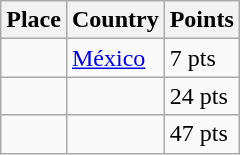<table class=wikitable>
<tr>
<th>Place</th>
<th>Country</th>
<th>Points</th>
</tr>
<tr>
<td align=center></td>
<td> <a href='#'>México</a></td>
<td>7 pts</td>
</tr>
<tr>
<td align=center></td>
<td></td>
<td>24 pts</td>
</tr>
<tr>
<td align=center></td>
<td></td>
<td>47 pts</td>
</tr>
</table>
